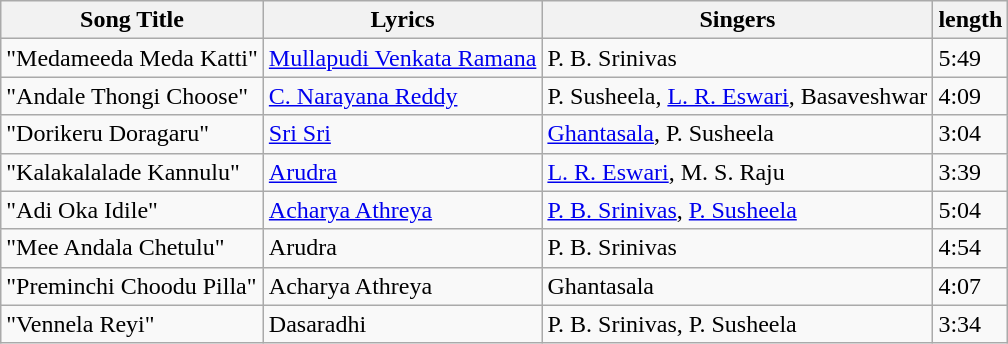<table class="wikitable">
<tr>
<th>Song Title</th>
<th>Lyrics</th>
<th>Singers</th>
<th>length</th>
</tr>
<tr>
<td>"Medameeda Meda Katti"</td>
<td><a href='#'>Mullapudi Venkata Ramana</a></td>
<td>P. B. Srinivas</td>
<td>5:49</td>
</tr>
<tr>
<td>"Andale Thongi Choose"</td>
<td><a href='#'>C. Narayana Reddy</a></td>
<td>P. Susheela, <a href='#'>L. R. Eswari</a>, Basaveshwar</td>
<td>4:09</td>
</tr>
<tr>
<td>"Dorikeru Doragaru"</td>
<td><a href='#'>Sri Sri</a></td>
<td><a href='#'>Ghantasala</a>, P. Susheela</td>
<td>3:04</td>
</tr>
<tr>
<td>"Kalakalalade Kannulu"</td>
<td><a href='#'>Arudra</a></td>
<td><a href='#'>L. R. Eswari</a>, M. S. Raju</td>
<td>3:39</td>
</tr>
<tr>
<td>"Adi Oka Idile"</td>
<td><a href='#'>Acharya Athreya</a></td>
<td><a href='#'>P. B. Srinivas</a>, <a href='#'>P. Susheela</a></td>
<td>5:04</td>
</tr>
<tr>
<td>"Mee Andala Chetulu"</td>
<td>Arudra</td>
<td>P. B. Srinivas</td>
<td>4:54</td>
</tr>
<tr>
<td>"Preminchi Choodu Pilla"</td>
<td>Acharya Athreya</td>
<td>Ghantasala</td>
<td>4:07</td>
</tr>
<tr>
<td>"Vennela Reyi"</td>
<td>Dasaradhi</td>
<td>P. B. Srinivas, P. Susheela</td>
<td>3:34</td>
</tr>
</table>
